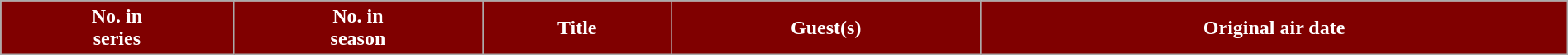<table class="wikitable plainrowheaders" style="width:100%;">
<tr>
<th style="background:#800000; color:#fff;">No. in<br>series</th>
<th style="background:#800000; color:#fff;">No. in<br>season</th>
<th style="background:#800000; color:#fff;">Title</th>
<th style="background:#800000; color:#fff;">Guest(s)</th>
<th style="background:#800000; color:#fff;">Original air date<br>

























</th>
</tr>
</table>
